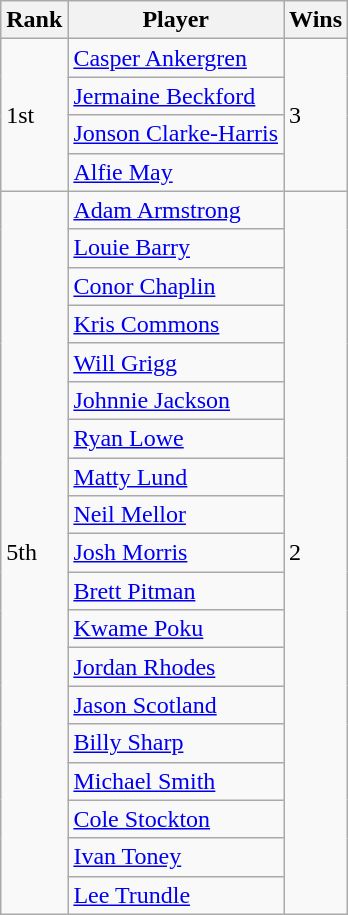<table class="wikitable">
<tr>
<th>Rank</th>
<th>Player</th>
<th>Wins</th>
</tr>
<tr>
<td rowspan="4">1st</td>
<td> <a href='#'>Casper Ankergren</a></td>
<td rowspan="4">3</td>
</tr>
<tr>
<td> <a href='#'>Jermaine Beckford</a></td>
</tr>
<tr>
<td> <a href='#'>Jonson Clarke-Harris</a></td>
</tr>
<tr>
<td> <a href='#'>Alfie May</a></td>
</tr>
<tr>
<td rowspan="19">5th</td>
<td> <a href='#'>Adam Armstrong</a></td>
<td rowspan="19">2</td>
</tr>
<tr>
<td> <a href='#'>Louie Barry</a></td>
</tr>
<tr>
<td> <a href='#'>Conor Chaplin</a></td>
</tr>
<tr>
<td> <a href='#'>Kris Commons</a></td>
</tr>
<tr>
<td> <a href='#'>Will Grigg</a></td>
</tr>
<tr>
<td> <a href='#'>Johnnie Jackson</a></td>
</tr>
<tr>
<td> <a href='#'>Ryan Lowe</a></td>
</tr>
<tr>
<td> <a href='#'>Matty Lund</a></td>
</tr>
<tr>
<td> <a href='#'>Neil Mellor</a></td>
</tr>
<tr>
<td> <a href='#'>Josh Morris</a></td>
</tr>
<tr>
<td> <a href='#'>Brett Pitman</a></td>
</tr>
<tr>
<td> <a href='#'>Kwame Poku</a></td>
</tr>
<tr>
<td> <a href='#'>Jordan Rhodes</a></td>
</tr>
<tr>
<td> <a href='#'>Jason Scotland</a></td>
</tr>
<tr>
<td> <a href='#'>Billy Sharp</a></td>
</tr>
<tr>
<td> <a href='#'>Michael Smith</a></td>
</tr>
<tr>
<td> <a href='#'>Cole Stockton</a></td>
</tr>
<tr>
<td> <a href='#'>Ivan Toney</a></td>
</tr>
<tr>
<td> <a href='#'>Lee Trundle</a></td>
</tr>
</table>
